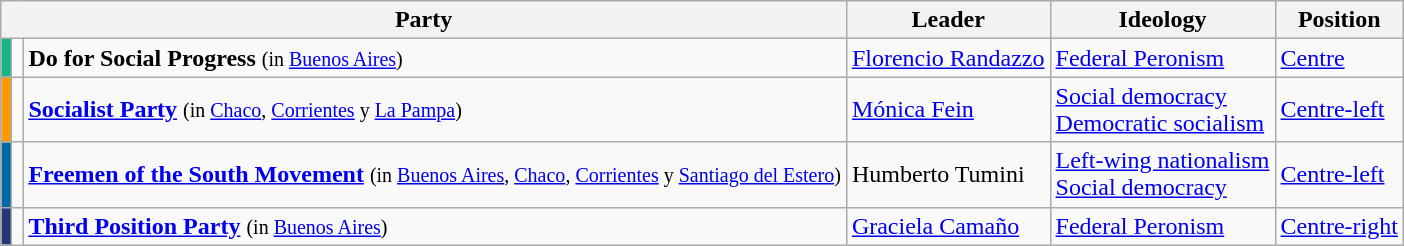<table class="wikitable" style="font-size:100%">
<tr>
<th colspan="3">Party</th>
<th>Leader</th>
<th>Ideology</th>
<th>Position</th>
</tr>
<tr>
<td style="background-color: #15B587"></td>
<td></td>
<td><strong>Do for Social Progress</strong> <small>(in <a href='#'>Buenos Aires</a>)</small></td>
<td><a href='#'>Florencio Randazzo</a></td>
<td><a href='#'>Federal Peronism</a></td>
<td><a href='#'>Centre</a></td>
</tr>
<tr>
<td style="background-color: #FF9900"></td>
<td></td>
<td><strong><a href='#'>Socialist Party</a></strong> <small>(in <a href='#'>Chaco</a>, <a href='#'>Corrientes</a> y <a href='#'>La Pampa</a>)</small></td>
<td><a href='#'>Mónica Fein</a></td>
<td><a href='#'>Social democracy</a><br><a href='#'>Democratic socialism</a></td>
<td><a href='#'>Centre-left</a></td>
</tr>
<tr>
<td style="background-color: #0067A5"></td>
<td></td>
<td><strong><a href='#'>Freemen of the South Movement</a></strong>  <small>(in <a href='#'>Buenos Aires</a>, <a href='#'>Chaco</a>, <a href='#'>Corrientes</a> y <a href='#'>Santiago del Estero</a>)</small></td>
<td>Humberto Tumini</td>
<td><a href='#'>Left-wing nationalism</a><br><a href='#'>Social democracy</a></td>
<td><a href='#'>Centre-left</a></td>
</tr>
<tr>
<td style="background-color: #243674"></td>
<td></td>
<td><strong><a href='#'>Third Position Party</a></strong> <small>(in <a href='#'>Buenos Aires</a>)</small></td>
<td><a href='#'>Graciela Camaño</a></td>
<td><a href='#'>Federal Peronism</a></td>
<td><a href='#'>Centre-right</a></td>
</tr>
</table>
